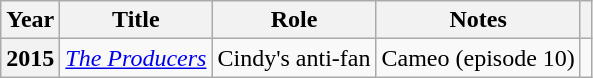<table class="wikitable sortable plainrowheaders">
<tr>
<th scope="col">Year</th>
<th scope="col">Title</th>
<th scope="col">Role</th>
<th scope="col" class="unsortable">Notes</th>
<th scope="col" class="unsortable"></th>
</tr>
<tr>
<th scope="row">2015</th>
<td><em><a href='#'>The Producers</a></em></td>
<td>Cindy's anti-fan</td>
<td>Cameo (episode 10)</td>
<td style="text-align:center"></td>
</tr>
</table>
